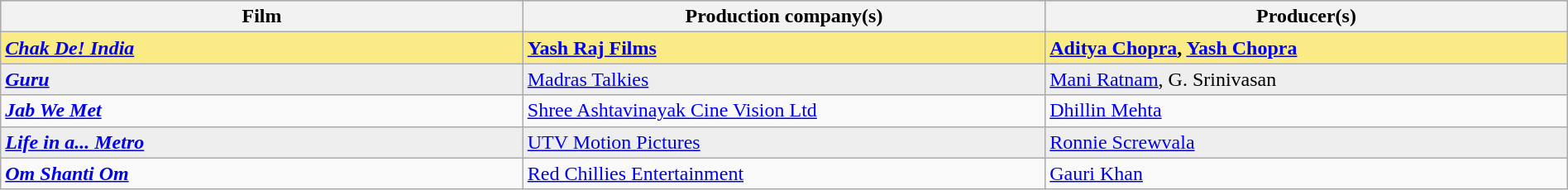<table class="wikitable" border="1" width="100%">
<tr style="background:#bebebe">
<th width="33%">Film</th>
<th width="33%">Production company(s)</th>
<th width="33%">Producer(s)</th>
</tr>
<tr style="background:#FAEB86">
<td><strong><em><a href='#'>Chak De! India</a></em></strong></td>
<td><strong><a href='#'>Yash Raj Films</a></strong></td>
<td><strong><a href='#'>Aditya Chopra</a>, <a href='#'>Yash Chopra</a></strong></td>
</tr>
<tr style="background:#EEEEEE">
<td><strong><em><a href='#'>Guru</a></em></strong></td>
<td><a href='#'>Madras Talkies</a></td>
<td><a href='#'>Mani Ratnam</a>, G. Srinivasan</td>
</tr>
<tr>
<td><strong><em><a href='#'>Jab We Met</a></em></strong></td>
<td><a href='#'>Shree Ashtavinayak Cine Vision Ltd</a></td>
<td><a href='#'>Dhillin Mehta</a></td>
</tr>
<tr style="background:#EEEEEE">
<td><strong><em><a href='#'>Life in a... Metro</a></em></strong></td>
<td><a href='#'>UTV Motion Pictures</a></td>
<td><a href='#'>Ronnie Screwvala</a></td>
</tr>
<tr>
<td><strong><em><a href='#'>Om Shanti Om</a></em></strong></td>
<td><a href='#'>Red Chillies Entertainment</a></td>
<td><a href='#'>Gauri Khan</a></td>
</tr>
</table>
